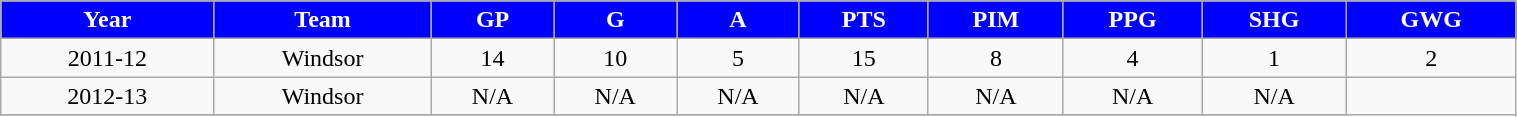<table class="wikitable" width="80%">
<tr align="center"  style=" background:blue;color:#FFFFFF;">
<td><strong>Year</strong></td>
<td><strong>Team</strong></td>
<td><strong>GP</strong></td>
<td><strong>G</strong></td>
<td><strong>A</strong></td>
<td><strong>PTS</strong></td>
<td><strong>PIM</strong></td>
<td><strong>PPG</strong></td>
<td><strong>SHG</strong></td>
<td><strong>GWG</strong></td>
</tr>
<tr align="center" bgcolor="">
<td>2011-12</td>
<td>Windsor</td>
<td>14</td>
<td>10</td>
<td>5</td>
<td>15</td>
<td>8</td>
<td>4</td>
<td>1</td>
<td>2</td>
</tr>
<tr align="center" bgcolor="">
<td>2012-13</td>
<td>Windsor</td>
<td>N/A</td>
<td>N/A</td>
<td>N/A</td>
<td>N/A</td>
<td>N/A</td>
<td>N/A</td>
<td>N/A</td>
</tr>
<tr align="center" bgcolor="">
</tr>
</table>
